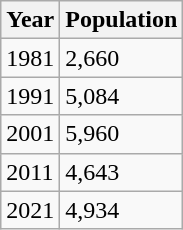<table class="wikitable">
<tr>
<th>Year</th>
<th>Population</th>
</tr>
<tr>
<td>1981</td>
<td>2,660</td>
</tr>
<tr>
<td>1991</td>
<td>5,084</td>
</tr>
<tr>
<td>2001</td>
<td>5,960</td>
</tr>
<tr>
<td>2011</td>
<td>4,643</td>
</tr>
<tr>
<td>2021</td>
<td>4,934</td>
</tr>
</table>
